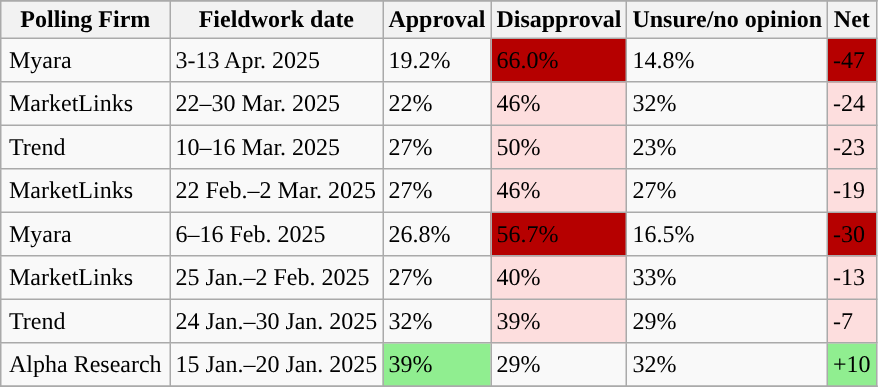<table class="wikitable sortable">
<tr>
</tr>
<tr>
<th>Polling Firm</th>
<th>Fieldwork date</th>
<th>Approval</th>
<th>Disapproval</th>
<th>Unsure/no opinion</th>
<th>Net</th>
</tr>
<tr>
<td style="padding:5px;">Myara</td>
<td>3-13 Apr. 2025</td>
<td>19.2%</td>
<td style="background: #B60000; color: Black">66.0%</td>
<td>14.8%</td>
<td style="background: #B60000; color: Black">-47</td>
</tr>
<tr>
<td rowspan="1" style="padding:5px;">MarketLinks</td>
<td>22–30 Mar. 2025</td>
<td>22%</td>
<td style="background: #FDDEDE; color: Black">46%</td>
<td>32%</td>
<td style="background: #FDDEDE; color: Black">-24</td>
</tr>
<tr>
<td rowspan="1" style="padding:5px;">Trend</td>
<td>10–16 Mar. 2025</td>
<td>27%</td>
<td style="background: #FDDEDE; color: Black">50%</td>
<td>23%</td>
<td style="background: #FDDEDE; color: Black">-23</td>
</tr>
<tr>
<td rowspan="1" style="padding:5px;">MarketLinks</td>
<td>22 Feb.–2 Mar. 2025</td>
<td>27%</td>
<td style="background: #FDDEDE; color: Black">46%</td>
<td>27%</td>
<td style="background: #FDDEDE; color: Black">-19</td>
</tr>
<tr>
<td rowspan="1" style="padding:5px;">Myara</td>
<td>6–16 Feb. 2025</td>
<td>26.8%</td>
<td style="background: #B60000; color: Black">56.7%</td>
<td>16.5%</td>
<td style="background: #B60000; color: Black">-30</td>
</tr>
<tr>
<td rowspan="1" style="padding:5px;">MarketLinks</td>
<td>25 Jan.–2 Feb. 2025</td>
<td>27%</td>
<td style="background: #FDDEDE; color: Black">40%</td>
<td>33%</td>
<td style="background: #FDDEDE; color: Black">-13</td>
</tr>
<tr>
<td rowspan="1" style="padding:5px;">Trend</td>
<td>24 Jan.–30 Jan. 2025</td>
<td>32%</td>
<td style="background: #FDDEDE; color: Black">39%</td>
<td>29%</td>
<td style="background: #FDDEDE; color: Black">-7</td>
</tr>
<tr>
<td rowspan="1" style="padding:5px;">Alpha Research</td>
<td>15 Jan.–20 Jan. 2025</td>
<td style="background: #90EE90; color: Black">39%</td>
<td>29%</td>
<td>32%</td>
<td style="background: #90EE90; color: Black">+10</td>
</tr>
<tr>
</tr>
</table>
